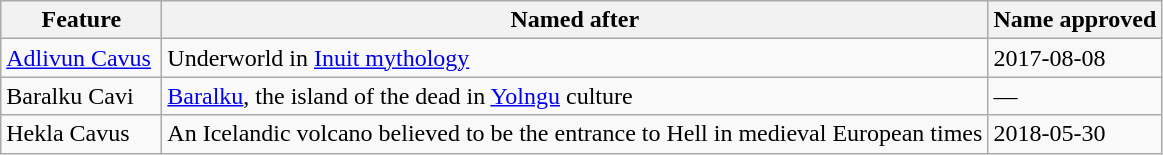<table class="wikitable">
<tr>
<th width=100>Feature</th>
<th>Named after</th>
<th>Name approved<br></th>
</tr>
<tr>
<td><a href='#'>Adlivun Cavus</a></td>
<td>Underworld in <a href='#'>Inuit mythology</a></td>
<td>2017-08-08</td>
</tr>
<tr>
<td>Baralku Cavi</td>
<td><a href='#'>Baralku</a>, the island of the dead in <a href='#'>Yolngu</a> culture</td>
<td>—</td>
</tr>
<tr>
<td>Hekla Cavus</td>
<td>An Icelandic volcano believed to be the entrance to Hell in medieval European times</td>
<td>2018-05-30</td>
</tr>
</table>
